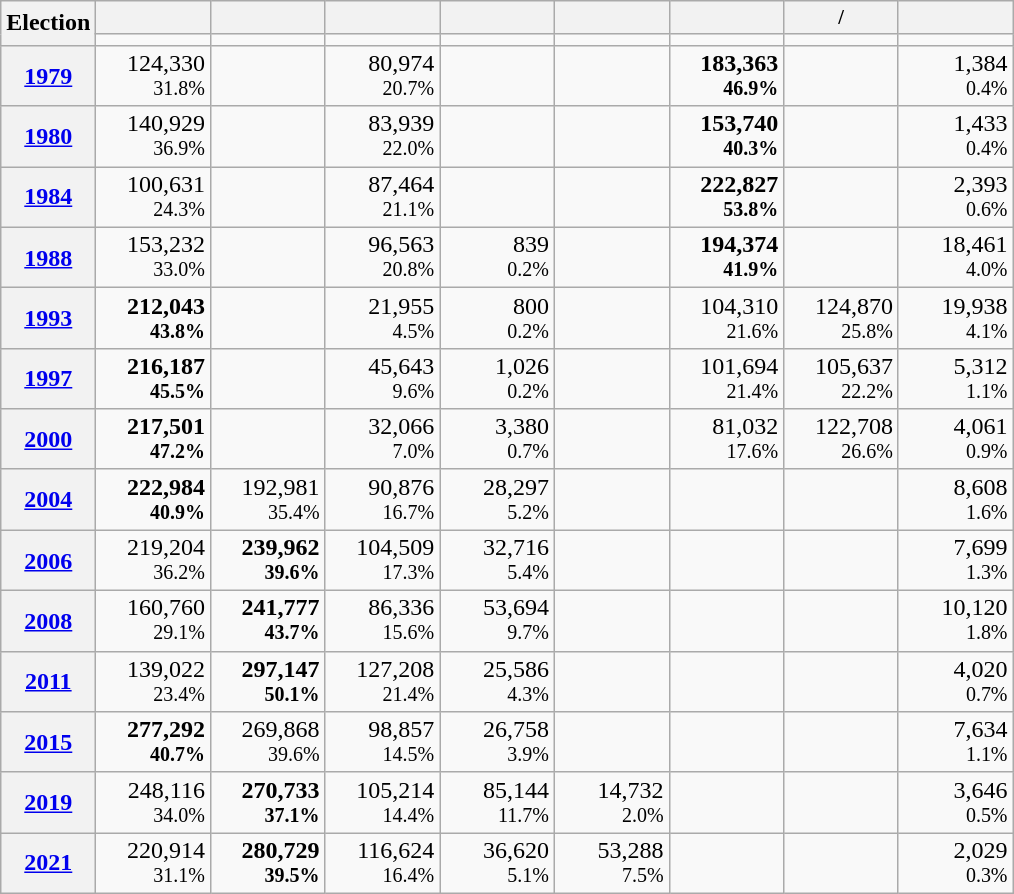<table class="wikitable" style="text-align:right; line-height:16px">
<tr>
<th rowspan="2" width="20">Election</th>
<th width="70" style="font-size:85%"></th>
<th width="70" style="font-size:85%"></th>
<th width="70" style="font-size:85%"></th>
<th width="70" style="font-size:85%"></th>
<th width="70" style="font-size:85%"></th>
<th width="70" style="font-size:85%"></th>
<th width="70" style="font-size:85%"> /<br></th>
<th width="70" style="font-size:85%"></th>
</tr>
<tr>
<td></td>
<td></td>
<td></td>
<td></td>
<td></td>
<td></td>
<td></td>
<td></td>
</tr>
<tr>
<th scope="row"><a href='#'>1979</a></th>
<td>124,330<br><small>31.8%</small></td>
<td></td>
<td>80,974<br><small>20.7%</small></td>
<td></td>
<td></td>
<td><strong>183,363</strong><br><small><strong>46.9%</strong></small></td>
<td></td>
<td>1,384<br><small>0.4%</small></td>
</tr>
<tr>
<th scope="row"><a href='#'>1980</a></th>
<td>140,929<br><small>36.9%</small></td>
<td></td>
<td>83,939<br><small>22.0%</small></td>
<td></td>
<td></td>
<td><strong>153,740</strong><br><small><strong>40.3%</strong></small></td>
<td></td>
<td>1,433<br><small>0.4%</small></td>
</tr>
<tr>
<th scope="row"><a href='#'>1984</a></th>
<td>100,631<br><small>24.3%</small></td>
<td></td>
<td>87,464<br><small>21.1%</small></td>
<td></td>
<td></td>
<td><strong>222,827</strong><br><small><strong>53.8%</strong></small></td>
<td></td>
<td>2,393<br><small>0.6%</small></td>
</tr>
<tr>
<th scope="row"><a href='#'>1988</a></th>
<td>153,232<br><small>33.0%</small></td>
<td></td>
<td>96,563<br><small>20.8%</small></td>
<td>839<br><small>0.2%</small></td>
<td></td>
<td><strong>194,374<br><small>41.9%</small></strong></td>
<td></td>
<td>18,461<br><small>4.0%</small></td>
</tr>
<tr>
<th scope="row"><a href='#'>1993</a></th>
<td><strong>212,043<br><small>43.8%</small></strong></td>
<td></td>
<td>21,955<br><small>4.5%</small></td>
<td>800<br><small>0.2%</small></td>
<td></td>
<td>104,310<br><small>21.6%</small></td>
<td>124,870<br><small>25.8%</small></td>
<td>19,938<br><small>4.1%</small></td>
</tr>
<tr>
<th scope="row"><a href='#'>1997</a></th>
<td><strong>216,187<br><small>45.5%</small></strong></td>
<td></td>
<td>45,643<br><small>9.6%</small></td>
<td>1,026<br><small>0.2%</small></td>
<td></td>
<td>101,694<br><small>21.4%</small></td>
<td>105,637<br><small>22.2%</small></td>
<td>5,312<br><small>1.1%</small></td>
</tr>
<tr>
<th scope="row"><a href='#'>2000</a></th>
<td><strong>217,501<br><small>47.2%</small></strong></td>
<td></td>
<td>32,066<br><small>7.0%</small></td>
<td>3,380<br><small>0.7%</small></td>
<td></td>
<td>81,032<br><small>17.6%</small></td>
<td>122,708<br><small>26.6%</small></td>
<td>4,061<br><small>0.9%</small></td>
</tr>
<tr>
<th scope="row"><a href='#'>2004</a></th>
<td><strong>222,984<br><small>40.9%</small></strong></td>
<td>192,981<br><small>35.4%</small></td>
<td>90,876<br><small>16.7%</small></td>
<td>28,297<br><small>5.2%</small></td>
<td></td>
<td></td>
<td></td>
<td>8,608<br><small>1.6%</small></td>
</tr>
<tr>
<th scope="row"><a href='#'>2006</a></th>
<td>219,204<br><small>36.2%</small></td>
<td><strong>239,962<br><small>39.6%</small></strong></td>
<td>104,509<br><small>17.3%</small></td>
<td>32,716<br><small>5.4%</small></td>
<td></td>
<td></td>
<td></td>
<td>7,699<br><small>1.3%</small></td>
</tr>
<tr>
<th scope="row"><a href='#'>2008</a></th>
<td>160,760<br><small>29.1%</small></td>
<td><strong>241,777<br><small>43.7%</small></strong></td>
<td>86,336<br><small>15.6%</small></td>
<td>53,694<br><small>9.7%</small></td>
<td></td>
<td></td>
<td></td>
<td>10,120<br><small>1.8%</small></td>
</tr>
<tr>
<th scope="row"><a href='#'>2011</a></th>
<td>139,022<br><small>23.4%</small></td>
<td><strong>297,147<br><small>50.1%</small></strong></td>
<td>127,208<br><small>21.4%</small></td>
<td>25,586<br><small>4.3%</small></td>
<td></td>
<td></td>
<td></td>
<td>4,020<br><small>0.7%</small></td>
</tr>
<tr>
<th scope="row"><a href='#'>2015</a></th>
<td><strong>277,292<br><small>40.7%</small></strong></td>
<td>269,868<br><small>39.6%</small></td>
<td>98,857<br><small>14.5%</small></td>
<td>26,758<br><small>3.9%</small></td>
<td></td>
<td></td>
<td></td>
<td>7,634<br><small>1.1%</small></td>
</tr>
<tr>
<th scope="row"><a href='#'>2019</a></th>
<td>248,116<br><small>34.0%</small></td>
<td><strong>270,733<br><small>37.1%</small></strong></td>
<td>105,214<br><small>14.4%</small></td>
<td>85,144<br><small>11.7%</small></td>
<td>14,732<br><small>2.0%</small></td>
<td></td>
<td></td>
<td>3,646<br><small>0.5%</small></td>
</tr>
<tr>
<th scope="row"><a href='#'>2021</a></th>
<td>220,914<br><small>31.1%</small></td>
<td><strong>280,729<br><small>39.5%</small></strong></td>
<td>116,624<br><small>16.4%</small></td>
<td>36,620<br><small>5.1%</small></td>
<td>53,288<br><small>7.5%</small></td>
<td></td>
<td></td>
<td>2,029<br><small>0.3%</small></td>
</tr>
</table>
